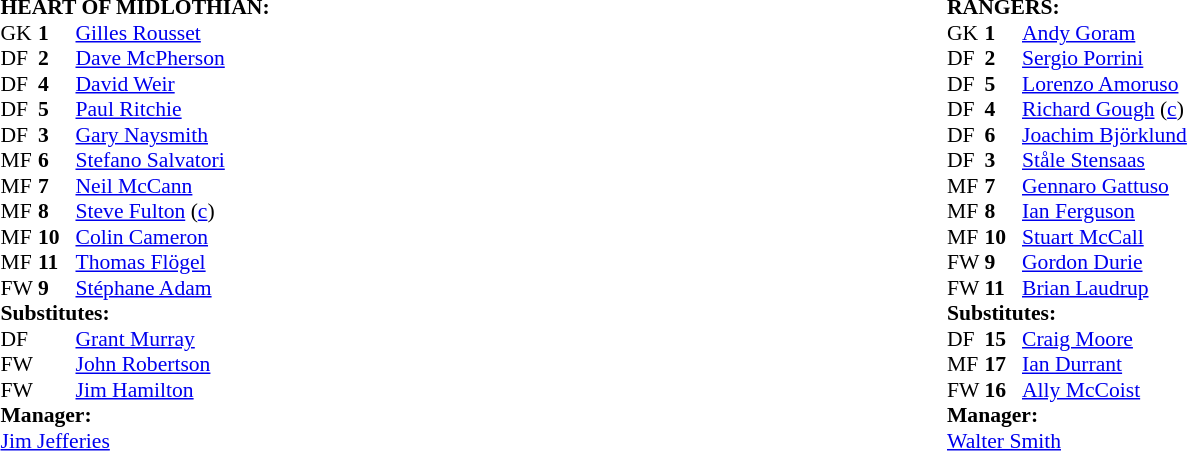<table width="100%">
<tr>
<td valign="top" width="50%"><br><table style="font-size: 90%" cellspacing="0" cellpadding="0">
<tr>
<td colspan="4"><strong>HEART OF MIDLOTHIAN:</strong></td>
</tr>
<tr>
<th width="25"></th>
<th width="25"></th>
</tr>
<tr>
<td>GK</td>
<td><strong>1</strong></td>
<td> <a href='#'>Gilles Rousset</a></td>
</tr>
<tr>
<td>DF</td>
<td><strong>2</strong></td>
<td> <a href='#'>Dave McPherson</a></td>
</tr>
<tr>
<td>DF</td>
<td><strong>4</strong></td>
<td> <a href='#'>David Weir</a></td>
</tr>
<tr>
<td>DF</td>
<td><strong>5</strong></td>
<td> <a href='#'>Paul Ritchie</a></td>
</tr>
<tr>
<td>DF</td>
<td><strong>3</strong></td>
<td> <a href='#'>Gary Naysmith</a></td>
</tr>
<tr>
<td>MF</td>
<td><strong>6</strong></td>
<td> <a href='#'>Stefano Salvatori</a></td>
</tr>
<tr>
<td>MF</td>
<td><strong>7</strong></td>
<td> <a href='#'>Neil McCann</a></td>
</tr>
<tr>
<td>MF</td>
<td><strong>8</strong></td>
<td> <a href='#'>Steve Fulton</a> (<a href='#'>c</a>)</td>
</tr>
<tr>
<td>MF</td>
<td><strong>10</strong></td>
<td> <a href='#'>Colin Cameron</a></td>
</tr>
<tr>
<td>MF</td>
<td><strong>11</strong></td>
<td> <a href='#'>Thomas Flögel</a></td>
</tr>
<tr>
<td>FW</td>
<td><strong>9</strong></td>
<td> <a href='#'>Stéphane Adam</a></td>
<td></td>
<td></td>
</tr>
<tr>
<td colspan=4><strong>Substitutes:</strong></td>
</tr>
<tr>
<td>DF</td>
<td></td>
<td> <a href='#'>Grant Murray</a></td>
</tr>
<tr>
<td>FW</td>
<td></td>
<td> <a href='#'>John Robertson</a></td>
</tr>
<tr>
<td>FW</td>
<td></td>
<td> <a href='#'>Jim Hamilton</a></td>
<td></td>
<td></td>
</tr>
<tr>
<td colspan=4><strong>Manager:</strong></td>
</tr>
<tr>
<td colspan="4"> <a href='#'>Jim Jefferies</a></td>
</tr>
</table>
</td>
<td valign="top" width="50%"><br><table style="font-size: 90%" cellspacing="0" cellpadding="0">
<tr>
<td colspan="4"><strong>RANGERS:</strong></td>
</tr>
<tr>
<th width="25"></th>
<th width="25"></th>
</tr>
<tr>
<td>GK</td>
<td><strong>1</strong></td>
<td> <a href='#'>Andy Goram</a></td>
</tr>
<tr>
<td>DF</td>
<td><strong>2</strong></td>
<td> <a href='#'>Sergio Porrini</a></td>
</tr>
<tr>
<td>DF</td>
<td><strong>5</strong></td>
<td> <a href='#'>Lorenzo Amoruso</a></td>
</tr>
<tr>
<td>DF</td>
<td><strong>4</strong></td>
<td> <a href='#'>Richard Gough</a> (<a href='#'>c</a>)</td>
</tr>
<tr>
<td>DF</td>
<td><strong>6</strong></td>
<td> <a href='#'>Joachim Björklund</a></td>
</tr>
<tr>
<td>DF</td>
<td><strong>3</strong></td>
<td> <a href='#'>Ståle Stensaas</a></td>
<td></td>
<td></td>
</tr>
<tr>
<td>MF</td>
<td><strong>7</strong></td>
<td> <a href='#'>Gennaro Gattuso</a></td>
</tr>
<tr>
<td>MF</td>
<td><strong>8</strong></td>
<td> <a href='#'>Ian Ferguson</a></td>
</tr>
<tr>
<td>MF</td>
<td><strong>10</strong></td>
<td> <a href='#'>Stuart McCall</a></td>
<td></td>
<td></td>
</tr>
<tr>
<td>FW</td>
<td><strong>9</strong></td>
<td> <a href='#'>Gordon Durie</a></td>
</tr>
<tr>
<td>FW</td>
<td><strong>11</strong></td>
<td> <a href='#'>Brian Laudrup</a></td>
</tr>
<tr>
<td colspan=4><strong>Substitutes:</strong></td>
</tr>
<tr>
<td>DF</td>
<td><strong>15</strong></td>
<td> <a href='#'>Craig Moore</a></td>
</tr>
<tr>
<td>MF</td>
<td><strong>17</strong></td>
<td> <a href='#'>Ian Durrant</a></td>
<td></td>
<td></td>
</tr>
<tr>
<td>FW</td>
<td><strong>16</strong></td>
<td> <a href='#'>Ally McCoist</a></td>
<td></td>
<td></td>
</tr>
<tr>
<td colspan=4><strong>Manager:</strong></td>
</tr>
<tr>
<td colspan="4"> <a href='#'>Walter Smith</a></td>
</tr>
</table>
</td>
</tr>
</table>
